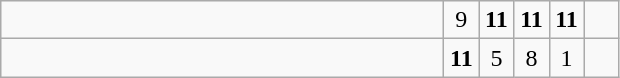<table class="wikitable">
<tr>
<td style="width:18em"><strong></strong></td>
<td align=center style="width:1em">9</td>
<td align=center style="width:1em"><strong>11</strong></td>
<td align=center style="width:1em"><strong>11</strong></td>
<td align=center style="width:1em"><strong>11</strong></td>
<td align=center style="width:1em"></td>
</tr>
<tr>
<td style="width:18em"></td>
<td align=center style="width:1em"><strong>11</strong></td>
<td align=center style="width:1em">5</td>
<td align=center style="width:1em">8</td>
<td align=center style="width:1em">1</td>
<td align=center style="width:1em"></td>
</tr>
</table>
